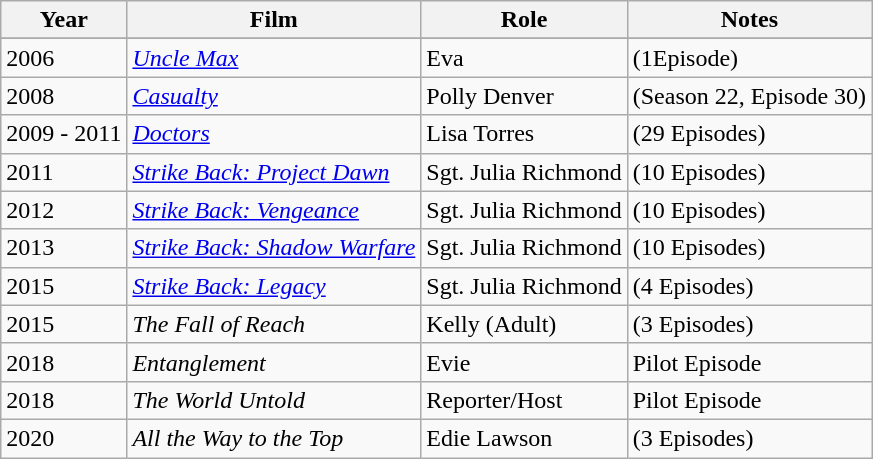<table class="wikitable">
<tr>
<th>Year</th>
<th>Film</th>
<th>Role</th>
<th>Notes</th>
</tr>
<tr>
</tr>
<tr>
<td>2006</td>
<td><em><a href='#'>Uncle Max</a></em></td>
<td>Eva</td>
<td>(1Episode)</td>
</tr>
<tr>
<td>2008</td>
<td><em><a href='#'>Casualty</a></em></td>
<td>Polly Denver</td>
<td>(Season 22, Episode 30)</td>
</tr>
<tr>
<td>2009 - 2011</td>
<td><em><a href='#'>Doctors</a></em></td>
<td>Lisa Torres</td>
<td>(29 Episodes)</td>
</tr>
<tr>
<td>2011</td>
<td><em><a href='#'>Strike Back: Project Dawn</a></em></td>
<td>Sgt. Julia Richmond</td>
<td>(10 Episodes)</td>
</tr>
<tr>
<td>2012</td>
<td><em><a href='#'>Strike Back: Vengeance</a></em></td>
<td>Sgt. Julia Richmond</td>
<td>(10 Episodes)</td>
</tr>
<tr>
<td>2013</td>
<td><em><a href='#'>Strike Back: Shadow Warfare</a></em></td>
<td>Sgt. Julia Richmond</td>
<td>(10 Episodes)</td>
</tr>
<tr>
<td>2015</td>
<td><em><a href='#'>Strike Back: Legacy</a></em></td>
<td>Sgt. Julia Richmond</td>
<td>(4 Episodes)</td>
</tr>
<tr>
<td>2015</td>
<td><em>The Fall of Reach</em></td>
<td>Kelly (Adult)</td>
<td>(3 Episodes)</td>
</tr>
<tr>
<td>2018</td>
<td><em>Entanglement</em></td>
<td>Evie</td>
<td>Pilot Episode</td>
</tr>
<tr>
<td>2018</td>
<td><em>The World Untold</em></td>
<td>Reporter/Host</td>
<td>Pilot Episode</td>
</tr>
<tr>
<td>2020</td>
<td><em>All the Way to the Top</em></td>
<td>Edie Lawson</td>
<td>(3 Episodes)</td>
</tr>
</table>
